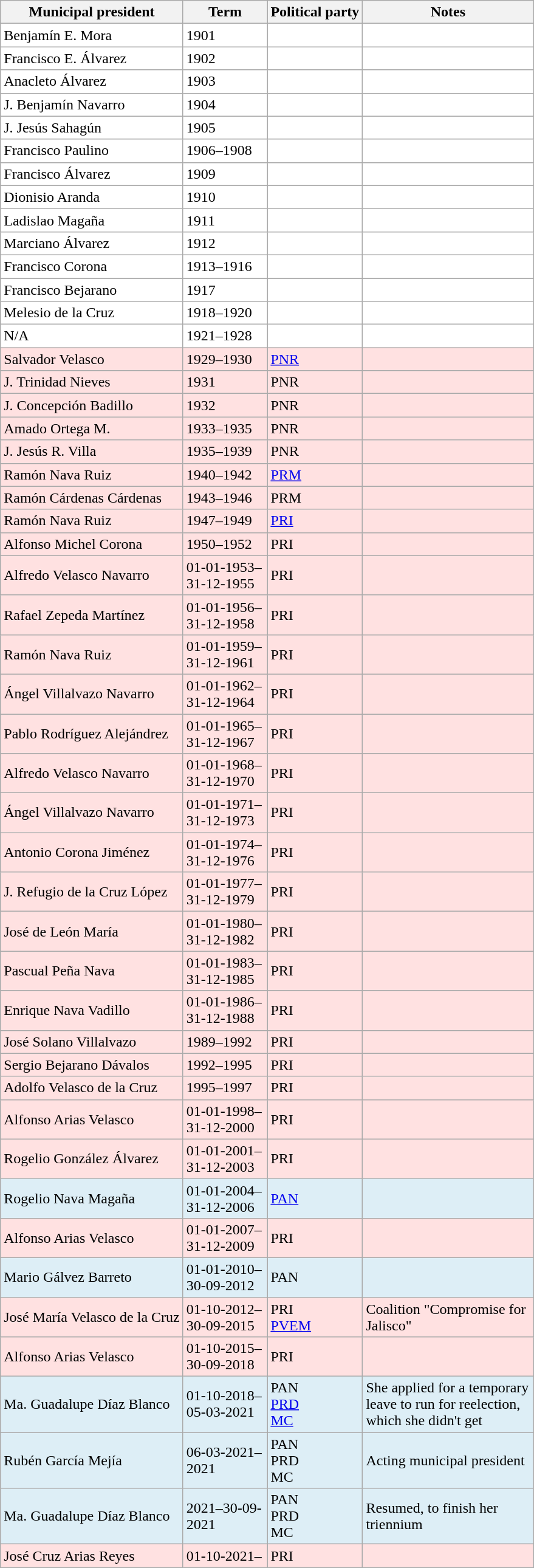<table class="wikitable">
<tr>
<th>Municipal president</th>
<th width=85px>Term</th>
<th>Political party</th>
<th width=180px>Notes</th>
</tr>
<tr style="background:#ffffff">
<td>Benjamín E. Mora</td>
<td>1901</td>
<td></td>
<td></td>
</tr>
<tr style="background:#ffffff">
<td>Francisco E. Álvarez</td>
<td>1902</td>
<td></td>
<td></td>
</tr>
<tr style="background:#ffffff">
<td>Anacleto Álvarez</td>
<td>1903</td>
<td></td>
<td></td>
</tr>
<tr style="background:#ffffff">
<td>J. Benjamín Navarro</td>
<td>1904</td>
<td></td>
<td></td>
</tr>
<tr style="background:#ffffff">
<td>J. Jesús Sahagún</td>
<td>1905</td>
<td></td>
<td></td>
</tr>
<tr style="background:#ffffff">
<td>Francisco Paulino</td>
<td>1906–1908</td>
<td></td>
<td></td>
</tr>
<tr style="background:#ffffff">
<td>Francisco Álvarez</td>
<td>1909</td>
<td></td>
<td></td>
</tr>
<tr style="background:#ffffff">
<td>Dionisio Aranda</td>
<td>1910</td>
<td></td>
<td></td>
</tr>
<tr style="background:#ffffff">
<td>Ladislao Magaña</td>
<td>1911</td>
<td></td>
<td></td>
</tr>
<tr style="background:#ffffff">
<td>Marciano Álvarez</td>
<td>1912</td>
<td></td>
<td></td>
</tr>
<tr style="background:#ffffff">
<td>Francisco Corona</td>
<td>1913–1916</td>
<td></td>
<td></td>
</tr>
<tr style="background:#ffffff">
<td>Francisco Bejarano</td>
<td>1917</td>
<td></td>
<td></td>
</tr>
<tr style="background:#ffffff">
<td>Melesio de la Cruz</td>
<td>1918–1920</td>
<td></td>
<td></td>
</tr>
<tr style="background:#ffffff">
<td>N/A</td>
<td>1921–1928</td>
<td></td>
<td></td>
</tr>
<tr style="background:#ffe1e1">
<td>Salvador Velasco</td>
<td>1929–1930</td>
<td><a href='#'>PNR</a> </td>
<td></td>
</tr>
<tr style="background:#ffe1e1">
<td>J. Trinidad Nieves</td>
<td>1931</td>
<td>PNR </td>
<td></td>
</tr>
<tr style="background:#ffe1e1">
<td>J. Concepción Badillo</td>
<td>1932</td>
<td>PNR </td>
<td></td>
</tr>
<tr style="background:#ffe1e1">
<td>Amado Ortega M.</td>
<td>1933–1935</td>
<td>PNR </td>
<td></td>
</tr>
<tr style="background:#ffe1e1">
<td>J. Jesús R. Villa</td>
<td>1935–1939</td>
<td>PNR </td>
<td></td>
</tr>
<tr style="background:#ffe1e1">
<td>Ramón Nava Ruiz</td>
<td>1940–1942</td>
<td><a href='#'>PRM</a> </td>
<td></td>
</tr>
<tr style="background:#ffe1e1">
<td>Ramón Cárdenas Cárdenas</td>
<td>1943–1946</td>
<td>PRM </td>
<td></td>
</tr>
<tr style="background:#ffe1e1">
<td>Ramón Nava Ruiz</td>
<td>1947–1949</td>
<td><a href='#'>PRI</a> </td>
<td></td>
</tr>
<tr style="background:#ffe1e1">
<td>Alfonso Michel Corona</td>
<td>1950–1952</td>
<td>PRI </td>
<td></td>
</tr>
<tr style="background:#ffe1e1">
<td>Alfredo Velasco Navarro</td>
<td>01-01-1953–31-12-1955</td>
<td>PRI </td>
<td></td>
</tr>
<tr style="background:#ffe1e1">
<td>Rafael Zepeda Martínez</td>
<td>01-01-1956–31-12-1958</td>
<td>PRI </td>
<td></td>
</tr>
<tr style="background:#ffe1e1">
<td>Ramón Nava Ruiz</td>
<td>01-01-1959–31-12-1961</td>
<td>PRI </td>
<td></td>
</tr>
<tr style="background:#ffe1e1">
<td>Ángel Villalvazo Navarro</td>
<td>01-01-1962–31-12-1964</td>
<td>PRI </td>
<td></td>
</tr>
<tr style="background:#ffe1e1">
<td>Pablo Rodríguez Alejándrez</td>
<td>01-01-1965–31-12-1967</td>
<td>PRI </td>
<td></td>
</tr>
<tr style="background:#ffe1e1">
<td>Alfredo Velasco Navarro</td>
<td>01-01-1968–31-12-1970</td>
<td>PRI </td>
<td></td>
</tr>
<tr style="background:#ffe1e1">
<td>Ángel Villalvazo Navarro</td>
<td>01-01-1971–31-12-1973</td>
<td>PRI </td>
<td></td>
</tr>
<tr style="background:#ffe1e1">
<td>Antonio Corona Jiménez</td>
<td>01-01-1974–31-12-1976</td>
<td>PRI </td>
<td></td>
</tr>
<tr style="background:#ffe1e1">
<td>J. Refugio de la Cruz López</td>
<td>01-01-1977–31-12-1979</td>
<td>PRI </td>
<td></td>
</tr>
<tr style="background:#ffe1e1">
<td>José de León María</td>
<td>01-01-1980–31-12-1982</td>
<td>PRI </td>
<td></td>
</tr>
<tr style="background:#ffe1e1">
<td>Pascual Peña Nava</td>
<td>01-01-1983–31-12-1985</td>
<td>PRI </td>
<td></td>
</tr>
<tr style="background:#ffe1e1">
<td>Enrique Nava Vadillo</td>
<td>01-01-1986–31-12-1988</td>
<td>PRI </td>
<td></td>
</tr>
<tr style="background:#ffe1e1">
<td>José Solano Villalvazo</td>
<td>1989–1992</td>
<td>PRI </td>
<td></td>
</tr>
<tr style="background:#ffe1e1">
<td>Sergio Bejarano Dávalos</td>
<td>1992–1995</td>
<td>PRI </td>
<td></td>
</tr>
<tr style="background:#ffe1e1">
<td>Adolfo Velasco de la Cruz</td>
<td>1995–1997</td>
<td>PRI </td>
<td></td>
</tr>
<tr style="background:#ffe1e1">
<td>Alfonso Arias Velasco</td>
<td>01-01-1998–31-12-2000</td>
<td>PRI </td>
<td></td>
</tr>
<tr style="background:#ffe1e1">
<td>Rogelio González Álvarez</td>
<td>01-01-2001–31-12-2003</td>
<td>PRI </td>
<td></td>
</tr>
<tr style="background:#ddeef6">
<td>Rogelio Nava Magaña</td>
<td>01-01-2004–31-12-2006</td>
<td><a href='#'>PAN</a> </td>
<td></td>
</tr>
<tr style="background:#ffe1e1">
<td>Alfonso Arias Velasco</td>
<td>01-01-2007–31-12-2009</td>
<td>PRI </td>
<td></td>
</tr>
<tr style="background:#ddeef6">
<td>Mario Gálvez Barreto</td>
<td>01-01-2010–30-09-2012</td>
<td>PAN </td>
<td></td>
</tr>
<tr style="background:#ffe1e1">
<td>José María Velasco de la Cruz</td>
<td>01-10-2012–30-09-2015</td>
<td>PRI <br> <a href='#'>PVEM</a> </td>
<td>Coalition "Compromise for Jalisco"</td>
</tr>
<tr style="background:#ffe1e1">
<td>Alfonso Arias Velasco</td>
<td>01-10-2015–30-09-2018</td>
<td>PRI </td>
<td></td>
</tr>
<tr style="background:#ddeef6">
<td>Ma. Guadalupe Díaz Blanco</td>
<td>01-10-2018–05-03-2021</td>
<td>PAN <br> <a href='#'>PRD</a> <br> <a href='#'>MC</a> </td>
<td>She applied for a temporary leave to run for reelection, which she didn't get</td>
</tr>
<tr style="background:#ddeef6">
<td>Rubén García Mejía</td>
<td>06-03-2021–2021</td>
<td>PAN <br> PRD <br> MC </td>
<td>Acting municipal president</td>
</tr>
<tr style="background:#ddeef6">
<td>Ma. Guadalupe Díaz Blanco</td>
<td>2021–30-09-2021</td>
<td>PAN <br> PRD <br> MC </td>
<td>Resumed, to finish her triennium</td>
</tr>
<tr style="background:#ffe1e1">
<td>José Cruz Arias Reyes</td>
<td>01-10-2021–</td>
<td>PRI </td>
<td></td>
</tr>
</table>
